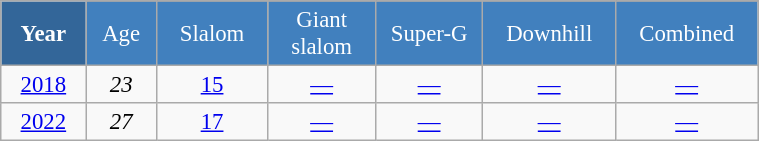<table class="wikitable"  style="font-size:95%; text-align:center; border:gray solid 1px; width:40%;">
<tr style="background:#369; color:white;">
<td rowspan="2" style="width:4%;"><strong>Year</strong></td>
</tr>
<tr style="background:#4180be; color:white;">
<td style="width:3%;">Age</td>
<td style="width:5%;">Slalom</td>
<td style="width:5%;">Giant<br>slalom</td>
<td style="width:5%;">Super-G</td>
<td style="width:5%;">Downhill</td>
<td style="width:5%;">Combined</td>
</tr>
<tr>
<td><a href='#'>2018</a></td>
<td><em>23</em></td>
<td><a href='#'>15</a></td>
<td><a href='#'>—</a></td>
<td><a href='#'>—</a></td>
<td><a href='#'>—</a></td>
<td><a href='#'>—</a></td>
</tr>
<tr>
<td><a href='#'>2022</a></td>
<td><em>27</em></td>
<td><a href='#'>17</a></td>
<td><a href='#'>—</a></td>
<td><a href='#'>—</a></td>
<td><a href='#'>—</a></td>
<td><a href='#'>—</a></td>
</tr>
</table>
